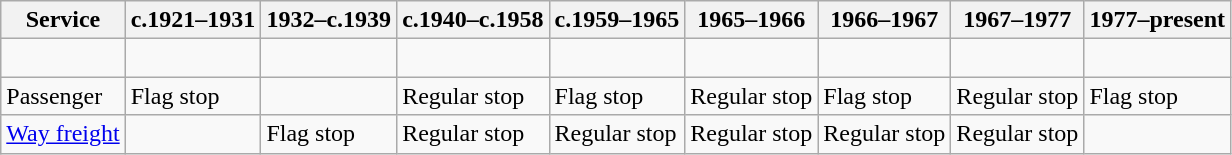<table class="wikitable">
<tr>
<th>Service</th>
<th>c.1921–1931</th>
<th>1932–c.1939</th>
<th>c.1940–c.1958</th>
<th>c.1959–1965</th>
<th>1965–1966</th>
<th>1966–1967</th>
<th>1967–1977</th>
<th>1977–present</th>
</tr>
<tr>
<td></td>
<td></td>
<td></td>
<td></td>
<td></td>
<td></td>
<td></td>
<td></td>
<td><br></td>
</tr>
<tr>
<td>Passenger</td>
<td>Flag stop</td>
<td></td>
<td>Regular stop</td>
<td>Flag stop</td>
<td>Regular stop</td>
<td>Flag stop</td>
<td>Regular stop</td>
<td>Flag stop</td>
</tr>
<tr>
<td><a href='#'>Way freight</a></td>
<td></td>
<td>Flag stop</td>
<td>Regular stop</td>
<td>Regular stop</td>
<td>Regular stop</td>
<td>Regular stop</td>
<td>Regular stop</td>
<td></td>
</tr>
</table>
